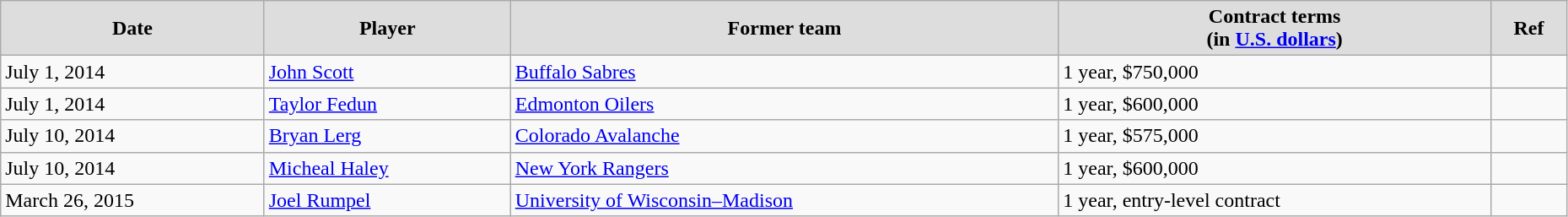<table class="wikitable" width=98%>
<tr align="center" bgcolor="#dddddd">
<td><strong>Date</strong></td>
<td><strong>Player</strong></td>
<td><strong>Former team</strong></td>
<td><strong>Contract terms</strong><br><strong>(in <a href='#'>U.S. dollars</a>)</strong></td>
<td><strong>Ref</strong></td>
</tr>
<tr>
<td>July 1, 2014</td>
<td><a href='#'>John Scott</a></td>
<td><a href='#'>Buffalo Sabres</a></td>
<td>1 year, $750,000</td>
<td></td>
</tr>
<tr>
<td>July 1, 2014</td>
<td><a href='#'>Taylor Fedun</a></td>
<td><a href='#'>Edmonton Oilers</a></td>
<td>1 year, $600,000</td>
<td></td>
</tr>
<tr>
<td>July 10, 2014</td>
<td><a href='#'>Bryan Lerg</a></td>
<td><a href='#'>Colorado Avalanche</a></td>
<td>1 year, $575,000</td>
<td></td>
</tr>
<tr>
<td>July 10, 2014</td>
<td><a href='#'>Micheal Haley</a></td>
<td><a href='#'>New York Rangers</a></td>
<td>1 year, $600,000</td>
<td></td>
</tr>
<tr>
<td>March 26, 2015</td>
<td><a href='#'>Joel Rumpel</a></td>
<td><a href='#'>University of Wisconsin–Madison</a></td>
<td>1 year, entry-level contract</td>
<td></td>
</tr>
</table>
